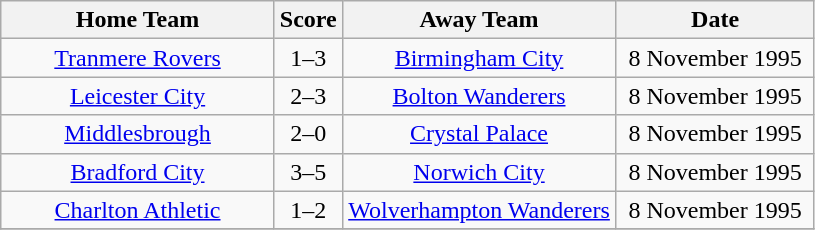<table class="wikitable" style="text-align: center">
<tr>
<th width=175>Home Team</th>
<th width=20>Score</th>
<th width=175>Away Team</th>
<th width= 125>Date</th>
</tr>
<tr>
<td><a href='#'>Tranmere Rovers</a></td>
<td>1–3</td>
<td><a href='#'>Birmingham City</a></td>
<td>8 November 1995</td>
</tr>
<tr>
<td><a href='#'>Leicester City</a></td>
<td>2–3</td>
<td><a href='#'>Bolton Wanderers</a></td>
<td>8 November 1995</td>
</tr>
<tr>
<td><a href='#'>Middlesbrough</a></td>
<td>2–0</td>
<td><a href='#'>Crystal Palace</a></td>
<td>8 November 1995</td>
</tr>
<tr>
<td><a href='#'>Bradford City</a></td>
<td>3–5</td>
<td><a href='#'>Norwich City</a></td>
<td>8 November 1995</td>
</tr>
<tr>
<td><a href='#'>Charlton Athletic</a></td>
<td>1–2</td>
<td><a href='#'>Wolverhampton Wanderers</a></td>
<td>8 November 1995</td>
</tr>
<tr>
</tr>
</table>
